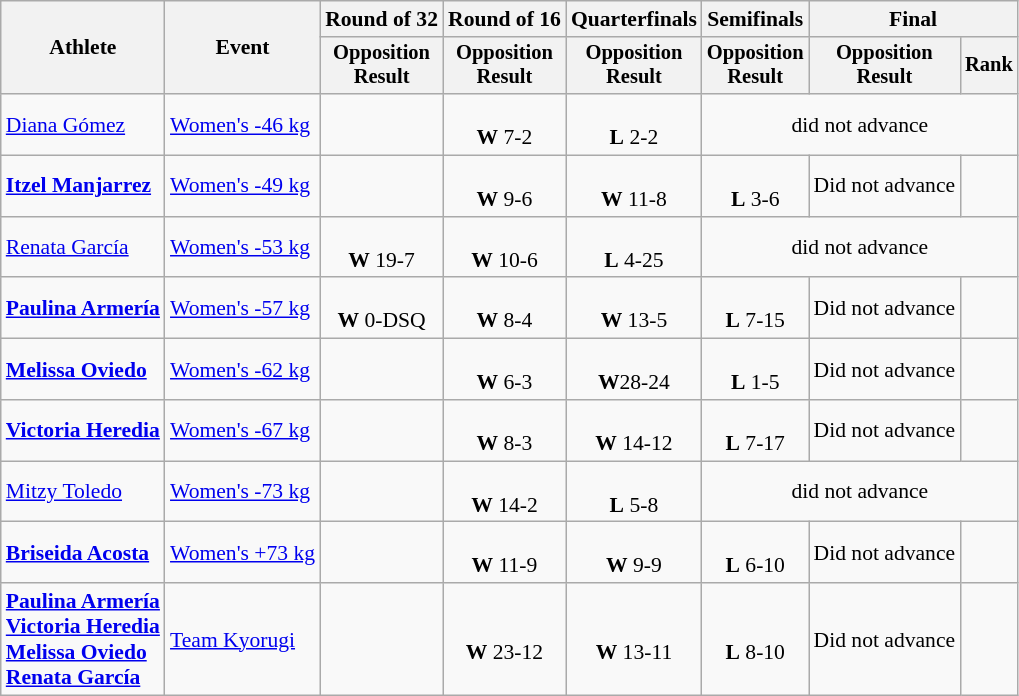<table class="wikitable" style="font-size:90%">
<tr>
<th rowspan=2>Athlete</th>
<th rowspan=2>Event</th>
<th>Round of 32</th>
<th>Round of 16</th>
<th>Quarterfinals</th>
<th>Semifinals</th>
<th colspan=2>Final</th>
</tr>
<tr style="font-size:95%">
<th>Opposition<br>Result</th>
<th>Opposition<br>Result</th>
<th>Opposition<br>Result</th>
<th>Opposition<br>Result</th>
<th>Opposition<br>Result</th>
<th>Rank</th>
</tr>
<tr align=center>
<td align=left><a href='#'>Diana Gómez</a></td>
<td align=left><a href='#'>Women's -46 kg</a></td>
<td></td>
<td><br><strong>W</strong> 7-2</td>
<td><br><strong>L</strong> 2-2</td>
<td colspan=3>did not advance</td>
</tr>
<tr align=center>
<td align=left><strong><a href='#'>Itzel Manjarrez</a></strong></td>
<td align=left><a href='#'>Women's -49 kg</a></td>
<td></td>
<td><br><strong>W</strong> 9-6</td>
<td><br><strong>W</strong> 11-8</td>
<td><br><strong>L</strong> 3-6</td>
<td>Did not advance</td>
<td></td>
</tr>
<tr align=center>
<td align=left><a href='#'>Renata García</a></td>
<td align=left><a href='#'>Women's -53 kg</a></td>
<td><br><strong>W</strong> 19-7</td>
<td><br><strong>W</strong> 10-6</td>
<td><br><strong>L</strong> 4-25</td>
<td colspan=3>did not advance</td>
</tr>
<tr align=center>
<td align=left><strong><a href='#'>Paulina Armería</a></strong></td>
<td align=left><a href='#'>Women's -57 kg</a></td>
<td><br><strong>W</strong> 0-DSQ</td>
<td><br><strong>W</strong> 8-4</td>
<td><br><strong>W</strong> 13-5</td>
<td><br><strong>L</strong> 7-15</td>
<td>Did not advance</td>
<td></td>
</tr>
<tr align=center>
<td align=left><strong><a href='#'>Melissa Oviedo</a></strong></td>
<td align=left><a href='#'>Women's -62 kg</a></td>
<td></td>
<td><br><strong>W</strong> 6-3</td>
<td><br><strong>W</strong>28-24</td>
<td><br><strong>L</strong> 1-5</td>
<td>Did not advance</td>
<td></td>
</tr>
<tr align=center>
<td align=left><strong><a href='#'>Victoria Heredia</a></strong></td>
<td align=left><a href='#'>Women's -67 kg</a></td>
<td></td>
<td><br><strong>W</strong> 8-3</td>
<td><br><strong>W</strong> 14-12</td>
<td><br><strong>L</strong> 7-17</td>
<td>Did not advance</td>
<td></td>
</tr>
<tr align=center>
<td align=left><a href='#'>Mitzy Toledo</a></td>
<td align=left><a href='#'>Women's -73 kg</a></td>
<td></td>
<td><br><strong>W</strong> 14-2</td>
<td><br><strong>L</strong> 5-8</td>
<td colspan=3>did not advance</td>
</tr>
<tr align=center>
<td align=left><strong><a href='#'>Briseida Acosta</a></strong></td>
<td align=left><a href='#'>Women's +73 kg</a></td>
<td></td>
<td><br><strong>W</strong> 11-9</td>
<td><br><strong>W</strong> 9-9</td>
<td><br><strong>L</strong> 6-10</td>
<td>Did not advance</td>
<td></td>
</tr>
<tr align=center>
<td align=left><strong><a href='#'>Paulina Armería</a><br><a href='#'>Victoria Heredia</a><br><a href='#'>Melissa Oviedo</a><br><a href='#'>Renata García</a></strong></td>
<td align=left><a href='#'>Team Kyorugi</a></td>
<td></td>
<td><br><strong>W</strong> 23-12</td>
<td><br><strong>W</strong> 13-11</td>
<td><br><strong>L</strong> 8-10</td>
<td>Did not advance</td>
<td></td>
</tr>
</table>
